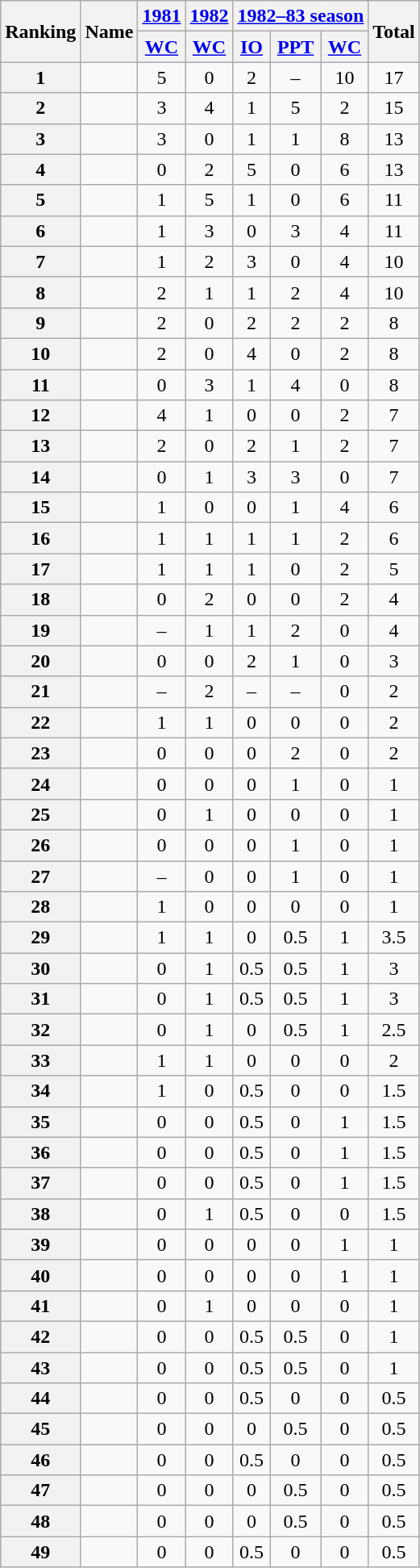<table class="wikitable sortable" style="text-align:center">
<tr>
<th rowspan=2>Ranking</th>
<th rowspan=2>Name</th>
<th><a href='#'>1981</a></th>
<th><a href='#'>1982</a></th>
<th colspan=3><a href='#'>1982–83 season</a></th>
<th rowspan=2 data-sort-type=text>Total</th>
</tr>
<tr>
<th data-sort-type=text><a href='#'>WC</a></th>
<th data-sort-type=text><a href='#'>WC</a></th>
<th data-sort-type=text><a href='#'>IO</a></th>
<th data-sort-type=text><a href='#'>PPT</a></th>
<th data-sort-type=text><a href='#'>WC</a></th>
</tr>
<tr>
<th scope=row>1</th>
<td data-sort-value="Davis, Steve"  align=left></td>
<td>5</td>
<td>0</td>
<td>2</td>
<td>–</td>
<td>10</td>
<td>17</td>
</tr>
<tr>
<th scope=row>2</th>
<td data-sort-value="Reardon, Ray"  align=left></td>
<td>3</td>
<td>4</td>
<td>1</td>
<td>5</td>
<td>2</td>
<td>15</td>
</tr>
<tr>
<th scope=row>3</th>
<td data-sort-value="Thorburn, Cliff"  align=left></td>
<td>3</td>
<td>0</td>
<td>1</td>
<td>1</td>
<td>8</td>
<td>13</td>
</tr>
<tr>
<th scope=row>4</th>
<td data-sort-value="Knowles, Tony"  align=left></td>
<td>0</td>
<td>2</td>
<td>5</td>
<td>0</td>
<td>6</td>
<td>13</td>
</tr>
<tr>
<th scope=row>5</th>
<td data-sort-value="Higgins, Alex"  align=left></td>
<td>1</td>
<td>5</td>
<td>1</td>
<td>0</td>
<td>6</td>
<td>11</td>
</tr>
<tr>
<th scope=row>6</th>
<td data-sort-value="Charlton, Eddie"  align=left></td>
<td>1</td>
<td>3</td>
<td>0</td>
<td>3</td>
<td>4</td>
<td>11</td>
</tr>
<tr>
<th scope=row>7</th>
<td data-sort-value="Stevens, Kirk"  align=left></td>
<td>1</td>
<td>2</td>
<td>3</td>
<td>0</td>
<td>4</td>
<td>10</td>
</tr>
<tr>
<th scope=row>8</th>
<td data-sort-value="Werbeniuk, Bill"  align=left></td>
<td>2</td>
<td>1</td>
<td>1</td>
<td>2</td>
<td>4</td>
<td>10</td>
</tr>
<tr>
<th scope=row>9</th>
<td data-sort-value="Griffiths, Terry"  align=left></td>
<td>2</td>
<td>0</td>
<td>2</td>
<td>2</td>
<td>2</td>
<td>8</td>
</tr>
<tr>
<th scope=row>10</th>
<td data-sort-value="Taylor, David"  align=left></td>
<td>2</td>
<td>0</td>
<td>4</td>
<td>0</td>
<td>2</td>
<td>8</td>
</tr>
<tr>
<th scope=row>11</th>
<td data-sort-value="White, Jimmy"  align=left></td>
<td>0</td>
<td>3</td>
<td>1</td>
<td>4</td>
<td>0</td>
<td>8</td>
</tr>
<tr>
<th scope=row>12</th>
<td data-sort-value="Mountjoy, Doug"  align=left></td>
<td>4</td>
<td>1</td>
<td>0</td>
<td>0</td>
<td>2</td>
<td>7</td>
</tr>
<tr>
<th scope=row>13</th>
<td data-sort-value="Taylor, Dennis"  align=left></td>
<td>2</td>
<td>0</td>
<td>2</td>
<td>1</td>
<td>2</td>
<td>7</td>
</tr>
<tr>
<th scope=row>14</th>
<td data-sort-value="Virgo, John"  align=left></td>
<td>0</td>
<td>1</td>
<td>3</td>
<td>3</td>
<td>0</td>
<td>7</td>
</tr>
<tr>
<th scope=row>15</th>
<td data-sort-value="Meo, Tony"  align=left></td>
<td>1</td>
<td>0</td>
<td>0</td>
<td>1</td>
<td>4</td>
<td>6</td>
</tr>
<tr>
<th scope=row>16</th>
<td data-sort-value="Spencer, John"  align=left></td>
<td>1</td>
<td>1</td>
<td>1</td>
<td>1</td>
<td>2</td>
<td>6</td>
</tr>
<tr>
<th scope=row>17</th>
<td data-sort-value="Mans, Perrie"  align=left></td>
<td>1</td>
<td>1</td>
<td>1</td>
<td>0</td>
<td>2</td>
<td>5</td>
</tr>
<tr>
<th scope=row>18</th>
<td data-sort-value="Thorne, Willie"  align=left></td>
<td>0</td>
<td>2</td>
<td>0</td>
<td>0</td>
<td>2</td>
<td>4</td>
</tr>
<tr>
<th scope=row>19</th>
<td data-sort-value="Reynolds, Dean"  align=left></td>
<td>–</td>
<td>1</td>
<td>1</td>
<td>2</td>
<td>0</td>
<td>4</td>
</tr>
<tr>
<th scope=row>20</th>
<td data-sort-value="Wilson, Cliff"  align=left></td>
<td>0</td>
<td>0</td>
<td>2</td>
<td>1</td>
<td>0</td>
<td>3</td>
</tr>
<tr>
<th scope=row>21</th>
<td data-sort-value="Francisco, Silvino"  align=left></td>
<td>–</td>
<td>2</td>
<td>–</td>
<td>–</td>
<td>0</td>
<td>2</td>
</tr>
<tr>
<th scope=row>22</th>
<td data-sort-value="Miles, Graham"  align=left></td>
<td>1</td>
<td>1</td>
<td>0</td>
<td>0</td>
<td>0</td>
<td>2</td>
</tr>
<tr>
<th scope=row>23</th>
<td data-sort-value="Johnson, Joe"  align=left></td>
<td>0</td>
<td>0</td>
<td>0</td>
<td>2</td>
<td>0</td>
<td>2</td>
</tr>
<tr>
<th scope=row>24</th>
<td data-sort-value="Wildman, Mark"  align=left></td>
<td>0</td>
<td>0</td>
<td>0</td>
<td>1</td>
<td>0</td>
<td>1</td>
</tr>
<tr>
<th scope=row>25</th>
<td data-sort-value="Fagan, Patsy"  align=left></td>
<td>0</td>
<td>1</td>
<td>0</td>
<td>0</td>
<td>0</td>
<td>1</td>
</tr>
<tr>
<th scope=row>26</th>
<td data-sort-value="Sinclair, Eddie"  align=left></td>
<td>0</td>
<td>0</td>
<td>0</td>
<td>1</td>
<td>0</td>
<td>1</td>
</tr>
<tr>
<th scope=row>27</th>
<td data-sort-value="MacLeod, Murdo"  align=left></td>
<td>–</td>
<td>0</td>
<td>0</td>
<td>1</td>
<td>0</td>
<td>1</td>
</tr>
<tr>
<th scope=row>28</th>
<td data-sort-value="Davis, Fred"  align=left></td>
<td>1</td>
<td>0</td>
<td>0</td>
<td>0</td>
<td>0</td>
<td>1</td>
</tr>
<tr>
<th scope=row>29</th>
<td data-sort-value="Martin, Dave"  align=left></td>
<td>1</td>
<td>1</td>
<td>0</td>
<td>0.5</td>
<td>1</td>
<td>3.5</td>
</tr>
<tr>
<th scope=row>30</th>
<td data-sort-value="Williams, Rex"  align=left></td>
<td>0</td>
<td>1</td>
<td>0.5</td>
<td>0.5</td>
<td>1</td>
<td>3</td>
</tr>
<tr>
<th scope=row>31</th>
<td data-sort-value="Meadowcroft, Jim"  align=left></td>
<td>0</td>
<td>1</td>
<td>0.5</td>
<td>0.5</td>
<td>1</td>
<td>3</td>
</tr>
<tr>
<th scope=row>32</th>
<td data-sort-value="Hallett, Mike"  align=left></td>
<td>0</td>
<td>1</td>
<td>0</td>
<td>0.5</td>
<td>1</td>
<td>2.5</td>
</tr>
<tr>
<th scope=row>33</th>
<td data-sort-value="Dunning, John"  align=left></td>
<td>1</td>
<td>1</td>
<td>0</td>
<td>0</td>
<td>0</td>
<td>2</td>
</tr>
<tr>
<th scope=row>34</th>
<td data-sort-value="Edmonds, Ray"  align=left></td>
<td>1</td>
<td>0</td>
<td>0.5</td>
<td>0</td>
<td>0</td>
<td>1.5</td>
</tr>
<tr>
<th scope=row>35</th>
<td data-sort-value="Hughes, Eugene"  align=left></td>
<td>0</td>
<td>0</td>
<td>0.5</td>
<td>0</td>
<td>1</td>
<td>1.5</td>
</tr>
<tr>
<th scope=row>36</th>
<td data-sort-value="Dodd, Les"  align=left></td>
<td>0</td>
<td>0</td>
<td>0.5</td>
<td>0</td>
<td>1</td>
<td>1.5</td>
</tr>
<tr>
<th scope=row>37</th>
<td data-sort-value="Fisher, Mick"  align=left></td>
<td>0</td>
<td>0</td>
<td>0.5</td>
<td>0</td>
<td>1</td>
<td>1.5</td>
</tr>
<tr>
<th scope=row>38</th>
<td data-sort-value="Fitzmaurice, Jack"  align=left></td>
<td>0</td>
<td>1</td>
<td>0.5</td>
<td>0</td>
<td>0</td>
<td>1.5</td>
</tr>
<tr>
<th scope=row>39</th>
<td data-sort-value="Campbell, John"  align=left></td>
<td>0</td>
<td>0</td>
<td>0</td>
<td>0</td>
<td>1</td>
<td>1</td>
</tr>
<tr>
<th scope=row>40</th>
<td data-sort-value="Black, Ian"  align=left></td>
<td>0</td>
<td>0</td>
<td>0</td>
<td>0</td>
<td>1</td>
<td>1</td>
</tr>
<tr>
<th scope=row>41</th>
<td data-sort-value="Donnelly, Jim"  align=left></td>
<td>0</td>
<td>1</td>
<td>0</td>
<td>0</td>
<td>0</td>
<td>1</td>
</tr>
<tr>
<th scope=row>42</th>
<td data-sort-value="Watterson, Mike"  align=left></td>
<td>0</td>
<td>0</td>
<td>0.5</td>
<td>0.5</td>
<td>0</td>
<td>1</td>
</tr>
<tr>
<th scope=row>43</th>
<td data-sort-value="Wych, Jim"  align=left></td>
<td>0</td>
<td>0</td>
<td>0.5</td>
<td>0.5</td>
<td>0</td>
<td>1</td>
</tr>
<tr>
<th scope=row>44</th>
<td data-sort-value="Kelly, Billy"  align=left></td>
<td>0</td>
<td>0</td>
<td>0.5</td>
<td>0</td>
<td>0</td>
<td>0.5</td>
</tr>
<tr>
<th scope=row>45</th>
<td data-sort-value="Jonik, Frank"  align=left></td>
<td>0</td>
<td>0</td>
<td>0</td>
<td>0.5</td>
<td>0</td>
<td>0.5</td>
</tr>
<tr>
<th scope=row>46</th>
<td data-sort-value="Roscoe, Colin"  align=left></td>
<td>0</td>
<td>0</td>
<td>0.5</td>
<td>0</td>
<td>0</td>
<td>0.5</td>
</tr>
<tr>
<th scope=row>47</th>
<td data-sort-value="Everton, Clive"  align=left></td>
<td>0</td>
<td>0</td>
<td>0</td>
<td>0.5</td>
<td>0</td>
<td>0.5</td>
</tr>
<tr>
<th scope=row>48</th>
<td data-sort-value="Rea, Jackie"  align=left></td>
<td>0</td>
<td>0</td>
<td>0</td>
<td>0.5</td>
<td>0</td>
<td>0.5</td>
</tr>
<tr>
<th scope=row>49</th>
<td data-sort-value="Scott, George"  align=left></td>
<td>0</td>
<td>0</td>
<td>0.5</td>
<td>0</td>
<td>0</td>
<td>0.5</td>
</tr>
</table>
